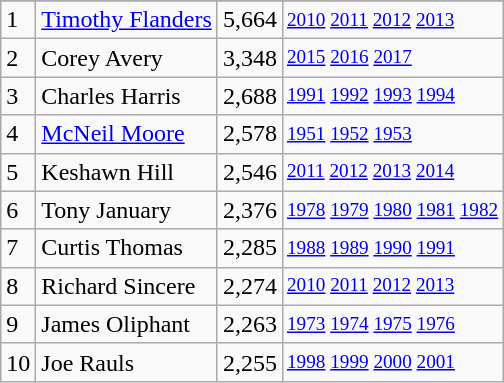<table class="wikitable">
<tr>
</tr>
<tr>
<td>1</td>
<td><a href='#'>Timothy Flanders</a></td>
<td>5,664</td>
<td style="font-size:80%;"><a href='#'>2010</a> <a href='#'>2011</a> <a href='#'>2012</a> <a href='#'>2013</a></td>
</tr>
<tr>
<td>2</td>
<td>Corey Avery</td>
<td>3,348</td>
<td style="font-size:80%;"><a href='#'>2015</a> <a href='#'>2016</a> <a href='#'>2017</a></td>
</tr>
<tr>
<td>3</td>
<td>Charles Harris</td>
<td>2,688</td>
<td style="font-size:80%;"><a href='#'>1991</a> <a href='#'>1992</a> <a href='#'>1993</a> <a href='#'>1994</a></td>
</tr>
<tr>
<td>4</td>
<td><a href='#'>McNeil Moore</a></td>
<td>2,578</td>
<td style="font-size:80%;"><a href='#'>1951</a> <a href='#'>1952</a> <a href='#'>1953</a></td>
</tr>
<tr>
<td>5</td>
<td>Keshawn Hill</td>
<td>2,546</td>
<td style="font-size:80%;"><a href='#'>2011</a> <a href='#'>2012</a> <a href='#'>2013</a> <a href='#'>2014</a></td>
</tr>
<tr>
<td>6</td>
<td>Tony January</td>
<td>2,376</td>
<td style="font-size:80%;"><a href='#'>1978</a> <a href='#'>1979</a> <a href='#'>1980</a> <a href='#'>1981</a> <a href='#'>1982</a></td>
</tr>
<tr>
<td>7</td>
<td>Curtis Thomas</td>
<td>2,285</td>
<td style="font-size:80%;"><a href='#'>1988</a> <a href='#'>1989</a> <a href='#'>1990</a> <a href='#'>1991</a></td>
</tr>
<tr>
<td>8</td>
<td>Richard Sincere</td>
<td>2,274</td>
<td style="font-size:80%;"><a href='#'>2010</a> <a href='#'>2011</a> <a href='#'>2012</a> <a href='#'>2013</a></td>
</tr>
<tr>
<td>9</td>
<td>James Oliphant</td>
<td>2,263</td>
<td style="font-size:80%;"><a href='#'>1973</a> <a href='#'>1974</a> <a href='#'>1975</a> <a href='#'>1976</a></td>
</tr>
<tr>
<td>10</td>
<td>Joe Rauls</td>
<td>2,255</td>
<td style="font-size:80%;"><a href='#'>1998</a> <a href='#'>1999</a> <a href='#'>2000</a> <a href='#'>2001</a></td>
</tr>
</table>
